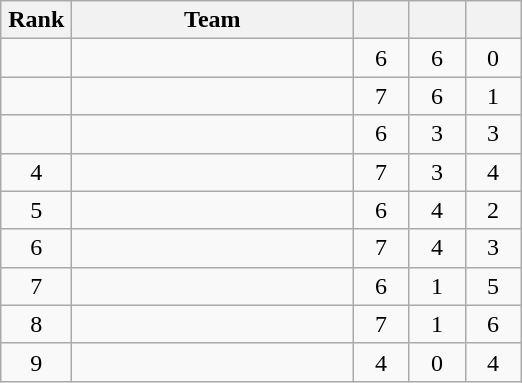<table class="wikitable" style="text-align: center;">
<tr>
<th width=40>Rank</th>
<th width=180>Team</th>
<th width=30></th>
<th width=30></th>
<th width=30></th>
</tr>
<tr>
<td></td>
<td align=left></td>
<td>6</td>
<td>6</td>
<td>0</td>
</tr>
<tr>
<td></td>
<td align=left></td>
<td>7</td>
<td>6</td>
<td>1</td>
</tr>
<tr>
<td></td>
<td align=left></td>
<td>6</td>
<td>3</td>
<td>3</td>
</tr>
<tr>
<td>4</td>
<td align=left></td>
<td>7</td>
<td>3</td>
<td>4</td>
</tr>
<tr>
<td>5</td>
<td align=left></td>
<td>6</td>
<td>4</td>
<td>2</td>
</tr>
<tr>
<td>6</td>
<td align=left></td>
<td>7</td>
<td>4</td>
<td>3</td>
</tr>
<tr>
<td>7</td>
<td align=left></td>
<td>6</td>
<td>1</td>
<td>5</td>
</tr>
<tr>
<td>8</td>
<td align=left></td>
<td>7</td>
<td>1</td>
<td>6</td>
</tr>
<tr>
<td>9</td>
<td align=left></td>
<td>4</td>
<td>0</td>
<td>4</td>
</tr>
</table>
